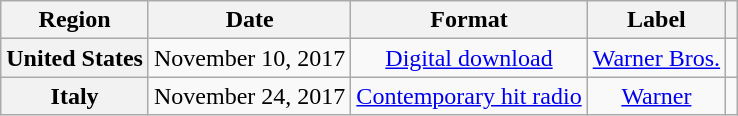<table class="wikitable plainrowheaders" style="text-align:center;">
<tr>
<th>Region</th>
<th>Date</th>
<th>Format</th>
<th>Label</th>
<th></th>
</tr>
<tr>
<th scope="row">United States</th>
<td>November 10, 2017</td>
<td><a href='#'>Digital download</a></td>
<td><a href='#'>Warner Bros.</a></td>
<td></td>
</tr>
<tr>
<th scope="row">Italy</th>
<td>November 24, 2017</td>
<td><a href='#'>Contemporary hit radio</a></td>
<td><a href='#'>Warner</a></td>
<td></td>
</tr>
</table>
